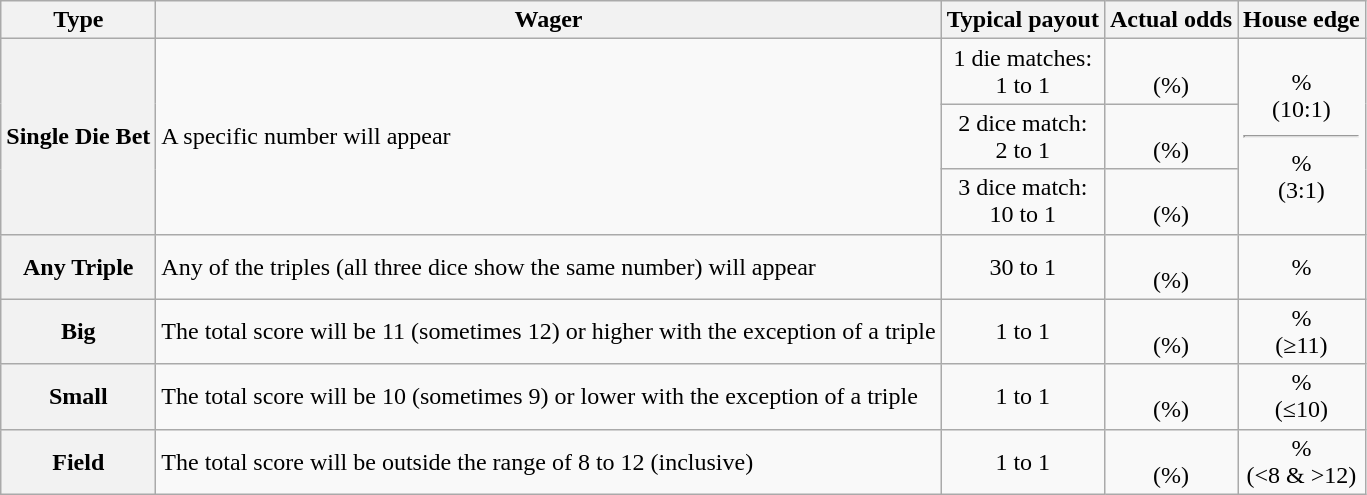<table class="wikitable" style="font-size:100%;text-align:center;">
<tr>
<th>Type</th>
<th>Wager</th>
<th>Typical payout</th>
<th>Actual odds</th>
<th>House edge</th>
</tr>
<tr>
<th rowspan=3>Single Die Bet</th>
<td rowspan=3 style="text-align:left;">A specific number will appear</td>
<td>1 die matches:<br>1 to 1</td>
<td><br>(%)</td>
<td rowspan=3>%<br>(10:1)<hr>%<br>(3:1)</td>
</tr>
<tr>
<td>2 dice match:<br>2 to 1</td>
<td><br>(%)</td>
</tr>
<tr>
<td>3 dice match:<br>10 to 1</td>
<td><br>(%)</td>
</tr>
<tr>
<th>Any Triple</th>
<td style="text-align:left;">Any of the triples (all three dice show the same number) will appear</td>
<td>30 to 1</td>
<td><br>(%)</td>
<td>%</td>
</tr>
<tr>
<th>Big</th>
<td style="text-align:left;">The total score will be 11 (sometimes 12) or higher with the exception of a triple</td>
<td>1 to 1</td>
<td><br>(%)</td>
<td>%<br>(≥11)</td>
</tr>
<tr>
<th>Small</th>
<td style="text-align:left;">The total score will be 10 (sometimes 9) or lower with the exception of a triple</td>
<td>1 to 1</td>
<td><br>(%)</td>
<td>%<br>(≤10)</td>
</tr>
<tr>
<th>Field</th>
<td style="text-align:left;">The total score will be outside the range of 8 to 12 (inclusive)</td>
<td>1 to 1</td>
<td><br>(%)</td>
<td>%<br>(<8 & >12)</td>
</tr>
</table>
